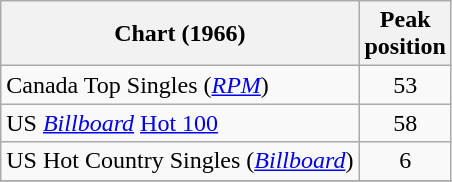<table class="wikitable sortable">
<tr>
<th align="left">Chart (1966)</th>
<th align="center">Peak<br>position</th>
</tr>
<tr>
<td align="left">Canada Top Singles (<em><a href='#'>RPM</a></em>)</td>
<td align="center">53</td>
</tr>
<tr>
<td align="left">US <em><a href='#'>Billboard</a></em> <a href='#'>Hot 100</a></td>
<td align="center">58</td>
</tr>
<tr>
<td align="left">US Hot Country Singles (<em><a href='#'>Billboard</a></em>)</td>
<td align="center">6</td>
</tr>
<tr>
</tr>
</table>
